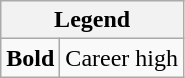<table class="wikitable mw-collapsible">
<tr>
<th colspan="2">Legend</th>
</tr>
<tr>
<td><strong>Bold</strong></td>
<td>Career high</td>
</tr>
</table>
